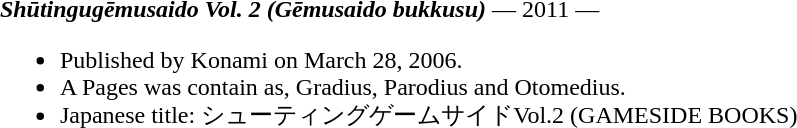<table class="toccolours" style="margin: 0 auto; width: 95%;">
<tr style="vertical-align: top;">
<td width="100%"><strong><em>Shūtingugēmusaido Vol. 2 (Gēmusaido bukkusu)</em></strong> — 2011 — <br><ul><li>Published by Konami on March 28, 2006.</li><li>A Pages was contain as, Gradius, Parodius and Otomedius.</li><li>Japanese title: シューティングゲームサイドVol.2 (GAMESIDE BOOKS)</li></ul></td>
</tr>
</table>
